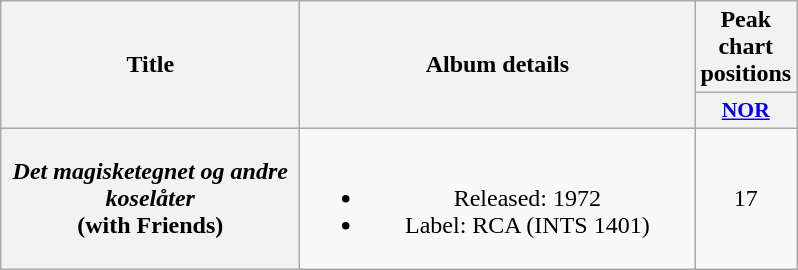<table class="wikitable plainrowheaders" style="text-align:center;" border="1">
<tr>
<th scope="col" rowspan="2" style="width:12em;">Title</th>
<th scope="col" rowspan="2" style="width:16em;">Album details</th>
<th scope="col" colspan="1">Peak chart<br>positions</th>
</tr>
<tr>
<th style="width:2em;font-size:90%;"><a href='#'>NOR</a><br></th>
</tr>
<tr>
<th scope="row"><em>Det magisketegnet og andre koselåter</em> <br> (with Friends)</th>
<td><br><ul><li>Released: 1972</li><li>Label: RCA (INTS 1401)</li></ul></td>
<td>17</td>
</tr>
</table>
